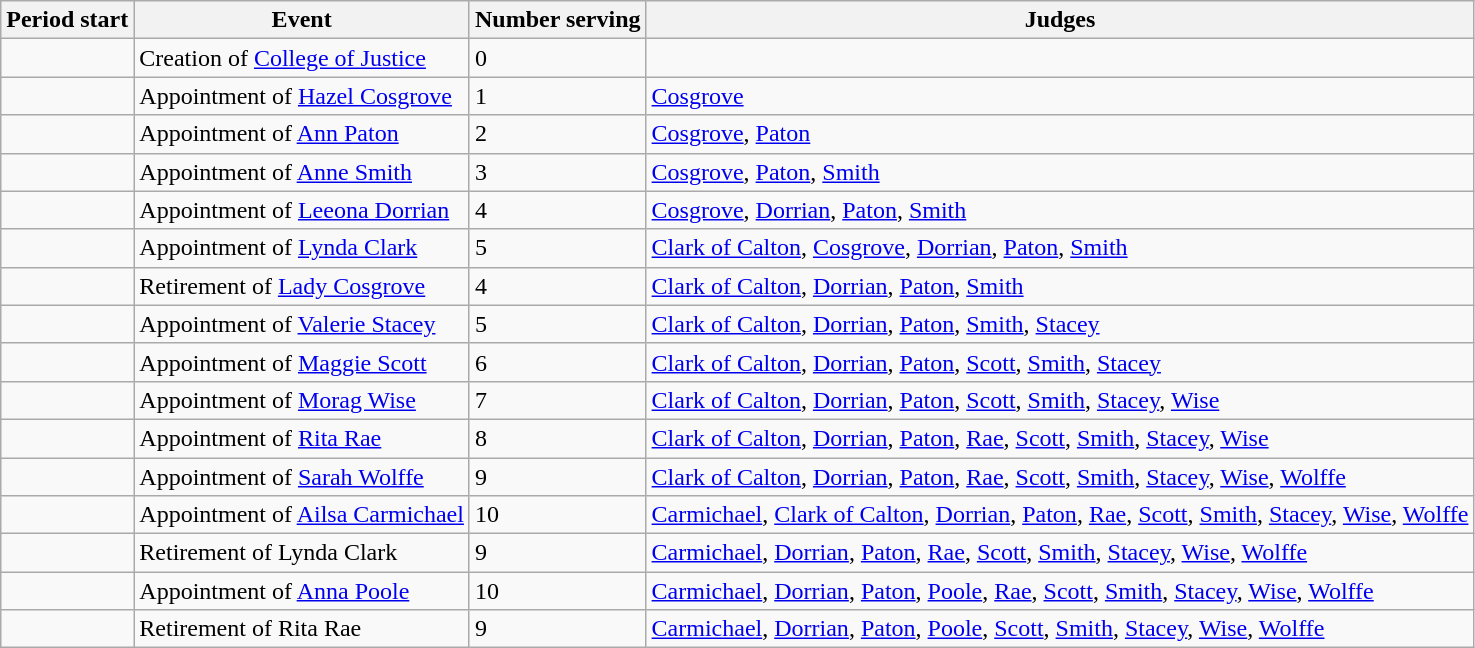<table class="wikitable sortable">
<tr>
<th>Period start</th>
<th>Event</th>
<th>Number serving</th>
<th class="unsortable">Judges</th>
</tr>
<tr>
<td></td>
<td>Creation of <a href='#'>College of Justice</a></td>
<td>0</td>
<td> </td>
</tr>
<tr>
<td></td>
<td>Appointment of <a href='#'>Hazel Cosgrove</a></td>
<td>1</td>
<td><a href='#'>Cosgrove</a></td>
</tr>
<tr>
<td></td>
<td>Appointment of <a href='#'>Ann Paton</a></td>
<td>2</td>
<td><a href='#'>Cosgrove</a>, <a href='#'>Paton</a></td>
</tr>
<tr>
<td></td>
<td>Appointment of <a href='#'>Anne Smith</a></td>
<td>3</td>
<td><a href='#'>Cosgrove</a>, <a href='#'>Paton</a>, <a href='#'>Smith</a></td>
</tr>
<tr>
<td></td>
<td>Appointment of <a href='#'>Leeona Dorrian</a></td>
<td>4</td>
<td><a href='#'>Cosgrove</a>, <a href='#'>Dorrian</a>, <a href='#'>Paton</a>, <a href='#'>Smith</a></td>
</tr>
<tr>
<td></td>
<td>Appointment of <a href='#'>Lynda Clark</a></td>
<td>5</td>
<td><a href='#'>Clark of Calton</a>, <a href='#'>Cosgrove</a>, <a href='#'>Dorrian</a>, <a href='#'>Paton</a>, <a href='#'>Smith</a></td>
</tr>
<tr>
<td></td>
<td>Retirement of <a href='#'>Lady Cosgrove</a></td>
<td>4</td>
<td><a href='#'>Clark of Calton</a>, <a href='#'>Dorrian</a>, <a href='#'>Paton</a>, <a href='#'>Smith</a></td>
</tr>
<tr>
<td></td>
<td>Appointment of <a href='#'>Valerie Stacey</a></td>
<td>5</td>
<td><a href='#'>Clark of Calton</a>, <a href='#'>Dorrian</a>, <a href='#'>Paton</a>, <a href='#'>Smith</a>, <a href='#'>Stacey</a></td>
</tr>
<tr>
<td></td>
<td>Appointment of <a href='#'>Maggie Scott</a></td>
<td>6</td>
<td><a href='#'>Clark of Calton</a>, <a href='#'>Dorrian</a>, <a href='#'>Paton</a>, <a href='#'>Scott</a>, <a href='#'>Smith</a>, <a href='#'>Stacey</a></td>
</tr>
<tr>
<td></td>
<td>Appointment of <a href='#'>Morag Wise</a></td>
<td>7</td>
<td><a href='#'>Clark of Calton</a>, <a href='#'>Dorrian</a>, <a href='#'>Paton</a>, <a href='#'>Scott</a>, <a href='#'>Smith</a>, <a href='#'>Stacey</a>, <a href='#'>Wise</a></td>
</tr>
<tr>
<td></td>
<td>Appointment of <a href='#'>Rita Rae</a></td>
<td>8</td>
<td><a href='#'>Clark of Calton</a>, <a href='#'>Dorrian</a>, <a href='#'>Paton</a>, <a href='#'>Rae</a>, <a href='#'>Scott</a>, <a href='#'>Smith</a>, <a href='#'>Stacey</a>, <a href='#'>Wise</a></td>
</tr>
<tr>
<td></td>
<td>Appointment of <a href='#'>Sarah Wolffe</a></td>
<td>9</td>
<td><a href='#'>Clark of Calton</a>, <a href='#'>Dorrian</a>, <a href='#'>Paton</a>, <a href='#'>Rae</a>, <a href='#'>Scott</a>, <a href='#'>Smith</a>, <a href='#'>Stacey</a>, <a href='#'>Wise</a>, <a href='#'>Wolffe</a></td>
</tr>
<tr>
<td></td>
<td>Appointment of <a href='#'>Ailsa Carmichael</a></td>
<td>10</td>
<td><a href='#'>Carmichael</a>, <a href='#'>Clark of Calton</a>, <a href='#'>Dorrian</a>, <a href='#'>Paton</a>, <a href='#'>Rae</a>, <a href='#'>Scott</a>, <a href='#'>Smith</a>, <a href='#'>Stacey</a>, <a href='#'>Wise</a>, <a href='#'>Wolffe</a></td>
</tr>
<tr>
<td></td>
<td>Retirement of Lynda Clark</td>
<td>9</td>
<td><a href='#'>Carmichael</a>, <a href='#'>Dorrian</a>, <a href='#'>Paton</a>, <a href='#'>Rae</a>, <a href='#'>Scott</a>, <a href='#'>Smith</a>, <a href='#'>Stacey</a>, <a href='#'>Wise</a>, <a href='#'>Wolffe</a></td>
</tr>
<tr>
<td></td>
<td>Appointment of <a href='#'>Anna Poole</a></td>
<td>10</td>
<td><a href='#'>Carmichael</a>, <a href='#'>Dorrian</a>, <a href='#'>Paton</a>, <a href='#'>Poole</a>, <a href='#'>Rae</a>, <a href='#'>Scott</a>, <a href='#'>Smith</a>, <a href='#'>Stacey</a>, <a href='#'>Wise</a>, <a href='#'>Wolffe</a></td>
</tr>
<tr>
<td></td>
<td>Retirement of Rita Rae</td>
<td>9</td>
<td><a href='#'>Carmichael</a>, <a href='#'>Dorrian</a>, <a href='#'>Paton</a>, <a href='#'>Poole</a>, <a href='#'>Scott</a>, <a href='#'>Smith</a>, <a href='#'>Stacey</a>, <a href='#'>Wise</a>, <a href='#'>Wolffe</a></td>
</tr>
</table>
